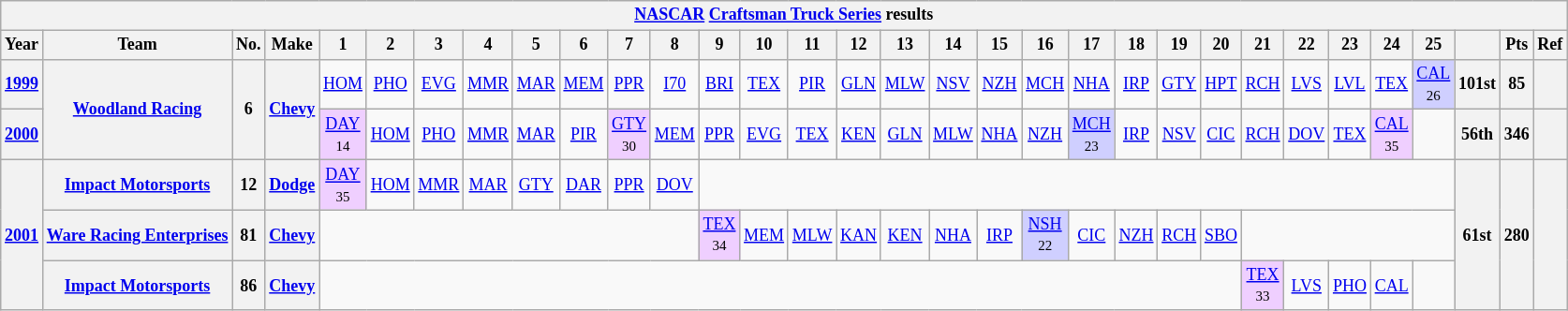<table class="wikitable" style="text-align:center; font-size:75%">
<tr>
<th colspan=45><a href='#'>NASCAR</a> <a href='#'>Craftsman Truck Series</a> results</th>
</tr>
<tr>
<th>Year</th>
<th>Team</th>
<th>No.</th>
<th>Make</th>
<th>1</th>
<th>2</th>
<th>3</th>
<th>4</th>
<th>5</th>
<th>6</th>
<th>7</th>
<th>8</th>
<th>9</th>
<th>10</th>
<th>11</th>
<th>12</th>
<th>13</th>
<th>14</th>
<th>15</th>
<th>16</th>
<th>17</th>
<th>18</th>
<th>19</th>
<th>20</th>
<th>21</th>
<th>22</th>
<th>23</th>
<th>24</th>
<th>25</th>
<th></th>
<th>Pts</th>
<th>Ref</th>
</tr>
<tr>
<th><a href='#'>1999</a></th>
<th rowspan=2><a href='#'>Woodland Racing</a></th>
<th rowspan=2>6</th>
<th rowspan=2><a href='#'>Chevy</a></th>
<td><a href='#'>HOM</a></td>
<td><a href='#'>PHO</a></td>
<td><a href='#'>EVG</a></td>
<td><a href='#'>MMR</a></td>
<td><a href='#'>MAR</a></td>
<td><a href='#'>MEM</a></td>
<td><a href='#'>PPR</a></td>
<td><a href='#'>I70</a></td>
<td><a href='#'>BRI</a></td>
<td><a href='#'>TEX</a></td>
<td><a href='#'>PIR</a></td>
<td><a href='#'>GLN</a></td>
<td><a href='#'>MLW</a></td>
<td><a href='#'>NSV</a></td>
<td><a href='#'>NZH</a></td>
<td><a href='#'>MCH</a></td>
<td><a href='#'>NHA</a></td>
<td><a href='#'>IRP</a></td>
<td><a href='#'>GTY</a></td>
<td><a href='#'>HPT</a></td>
<td><a href='#'>RCH</a></td>
<td><a href='#'>LVS</a></td>
<td><a href='#'>LVL</a></td>
<td><a href='#'>TEX</a></td>
<td style="background:#CFCFFF;"><a href='#'>CAL</a><br><small>26</small></td>
<th>101st</th>
<th>85</th>
<th></th>
</tr>
<tr>
<th><a href='#'>2000</a></th>
<td style="background:#EFCFFF;"><a href='#'>DAY</a><br><small>14</small></td>
<td><a href='#'>HOM</a></td>
<td><a href='#'>PHO</a></td>
<td><a href='#'>MMR</a></td>
<td><a href='#'>MAR</a></td>
<td><a href='#'>PIR</a></td>
<td style="background:#EFCFFF;"><a href='#'>GTY</a><br><small>30</small></td>
<td><a href='#'>MEM</a></td>
<td><a href='#'>PPR</a></td>
<td><a href='#'>EVG</a></td>
<td><a href='#'>TEX</a></td>
<td><a href='#'>KEN</a></td>
<td><a href='#'>GLN</a></td>
<td><a href='#'>MLW</a></td>
<td><a href='#'>NHA</a></td>
<td><a href='#'>NZH</a></td>
<td style="background:#CFCFFF;"><a href='#'>MCH</a><br><small>23</small></td>
<td><a href='#'>IRP</a></td>
<td><a href='#'>NSV</a></td>
<td><a href='#'>CIC</a></td>
<td><a href='#'>RCH</a></td>
<td><a href='#'>DOV</a></td>
<td><a href='#'>TEX</a></td>
<td style="background:#EFCFFF;"><a href='#'>CAL</a><br><small>35</small></td>
<td></td>
<th>56th</th>
<th>346</th>
<th></th>
</tr>
<tr>
<th rowspan=3><a href='#'>2001</a></th>
<th><a href='#'>Impact Motorsports</a></th>
<th>12</th>
<th><a href='#'>Dodge</a></th>
<td style="background:#EFCFFF;"><a href='#'>DAY</a><br><small>35</small></td>
<td><a href='#'>HOM</a></td>
<td><a href='#'>MMR</a></td>
<td><a href='#'>MAR</a></td>
<td><a href='#'>GTY</a></td>
<td><a href='#'>DAR</a></td>
<td><a href='#'>PPR</a></td>
<td><a href='#'>DOV</a></td>
<td colspan=17></td>
<th rowspan=3>61st</th>
<th rowspan=3>280</th>
<th rowspan=3></th>
</tr>
<tr>
<th><a href='#'>Ware Racing Enterprises</a></th>
<th>81</th>
<th><a href='#'>Chevy</a></th>
<td colspan=8></td>
<td style="background:#EFCFFF;"><a href='#'>TEX</a><br><small>34</small></td>
<td><a href='#'>MEM</a></td>
<td><a href='#'>MLW</a></td>
<td><a href='#'>KAN</a></td>
<td><a href='#'>KEN</a></td>
<td><a href='#'>NHA</a></td>
<td><a href='#'>IRP</a></td>
<td style="background:#CFCFFF;"><a href='#'>NSH</a><br><small>22</small></td>
<td><a href='#'>CIC</a></td>
<td><a href='#'>NZH</a></td>
<td><a href='#'>RCH</a></td>
<td><a href='#'>SBO</a></td>
<td colspan=5></td>
</tr>
<tr>
<th><a href='#'>Impact Motorsports</a></th>
<th>86</th>
<th><a href='#'>Chevy</a></th>
<td colspan=20></td>
<td style="background:#EFCFFF;"><a href='#'>TEX</a><br><small>33</small></td>
<td><a href='#'>LVS</a></td>
<td><a href='#'>PHO</a></td>
<td><a href='#'>CAL</a></td>
<td></td>
</tr>
</table>
